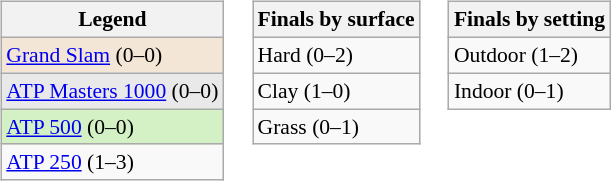<table>
<tr valign=top>
<td><br><table class=wikitable style=font-size:90%>
<tr>
<th>Legend</th>
</tr>
<tr style=background:#f3e6d7>
<td><a href='#'>Grand Slam</a> (0–0)</td>
</tr>
<tr style=background:#e9e9e9>
<td><a href='#'>ATP Masters 1000</a> (0–0)</td>
</tr>
<tr style=background:#d4f1c5>
<td><a href='#'>ATP 500</a> (0–0)</td>
</tr>
<tr>
<td><a href='#'>ATP 250</a> (1–3)</td>
</tr>
</table>
</td>
<td><br><table class=wikitable style=font-size:90%>
<tr>
<th>Finals by surface</th>
</tr>
<tr>
<td>Hard (0–2)</td>
</tr>
<tr>
<td>Clay (1–0)</td>
</tr>
<tr>
<td>Grass (0–1)</td>
</tr>
</table>
</td>
<td><br><table class=wikitable style=font-size:90%>
<tr>
<th>Finals by setting</th>
</tr>
<tr>
<td>Outdoor (1–2)</td>
</tr>
<tr>
<td>Indoor (0–1)</td>
</tr>
</table>
</td>
</tr>
</table>
